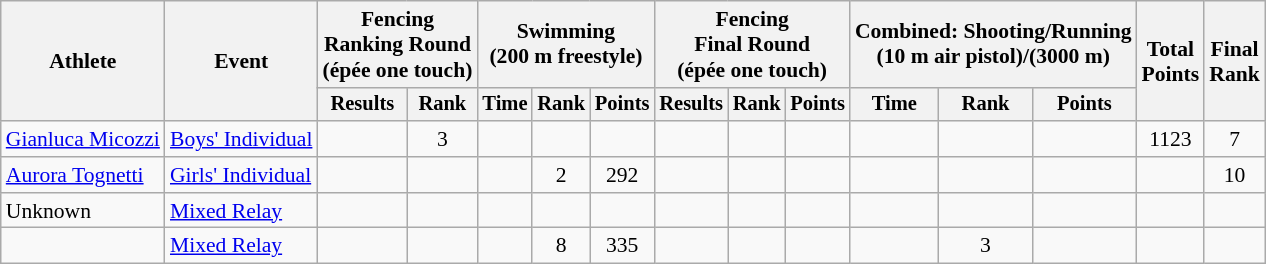<table class="wikitable" style="font-size:90%;">
<tr>
<th rowspan=2>Athlete</th>
<th rowspan=2>Event</th>
<th colspan=2>Fencing<br>Ranking Round<br><span>(épée one touch)</span></th>
<th colspan=3>Swimming<br><span>(200 m freestyle)</span></th>
<th colspan=3>Fencing<br>Final Round<br><span>(épée one touch)</span></th>
<th colspan=3>Combined: Shooting/Running<br><span>(10 m air pistol)/(3000 m)</span></th>
<th rowspan=2>Total<br>Points</th>
<th rowspan=2>Final<br>Rank</th>
</tr>
<tr style="font-size:95%">
<th>Results</th>
<th>Rank</th>
<th>Time</th>
<th>Rank</th>
<th>Points</th>
<th>Results</th>
<th>Rank</th>
<th>Points</th>
<th>Time</th>
<th>Rank</th>
<th>Points</th>
</tr>
<tr align=center>
<td align=left><a href='#'>Gianluca Micozzi</a></td>
<td align=left><a href='#'>Boys' Individual</a></td>
<td></td>
<td>3</td>
<td></td>
<td></td>
<td></td>
<td></td>
<td></td>
<td></td>
<td></td>
<td></td>
<td></td>
<td>1123</td>
<td>7</td>
</tr>
<tr align=center>
<td align=left><a href='#'>Aurora Tognetti</a></td>
<td align=left><a href='#'>Girls' Individual</a></td>
<td></td>
<td></td>
<td></td>
<td>2</td>
<td>292</td>
<td></td>
<td></td>
<td></td>
<td></td>
<td></td>
<td></td>
<td></td>
<td>10</td>
</tr>
<tr align=center>
<td align=left>Unknown<br></td>
<td align=left><a href='#'>Mixed Relay</a></td>
<td></td>
<td></td>
<td></td>
<td></td>
<td></td>
<td></td>
<td></td>
<td></td>
<td></td>
<td></td>
<td></td>
<td></td>
<td></td>
</tr>
<tr align=center>
<td align=left><strong></strong><br></td>
<td align=left><a href='#'>Mixed Relay</a></td>
<td></td>
<td></td>
<td></td>
<td>8</td>
<td>335</td>
<td></td>
<td></td>
<td></td>
<td></td>
<td>3</td>
<td></td>
<td></td>
<td></td>
</tr>
</table>
